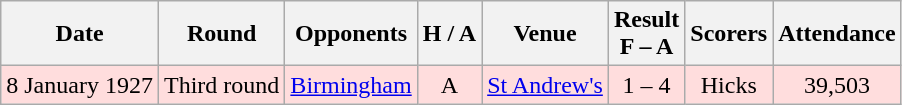<table class="wikitable" style="text-align:center">
<tr>
<th>Date</th>
<th>Round</th>
<th>Opponents</th>
<th>H / A</th>
<th>Venue</th>
<th>Result<br>F – A</th>
<th>Scorers</th>
<th>Attendance</th>
</tr>
<tr bgcolor="#ffdddd">
<td>8 January 1927</td>
<td>Third round</td>
<td><a href='#'>Birmingham</a></td>
<td>A</td>
<td><a href='#'>St Andrew's</a></td>
<td>1 – 4</td>
<td>Hicks</td>
<td>39,503</td>
</tr>
</table>
